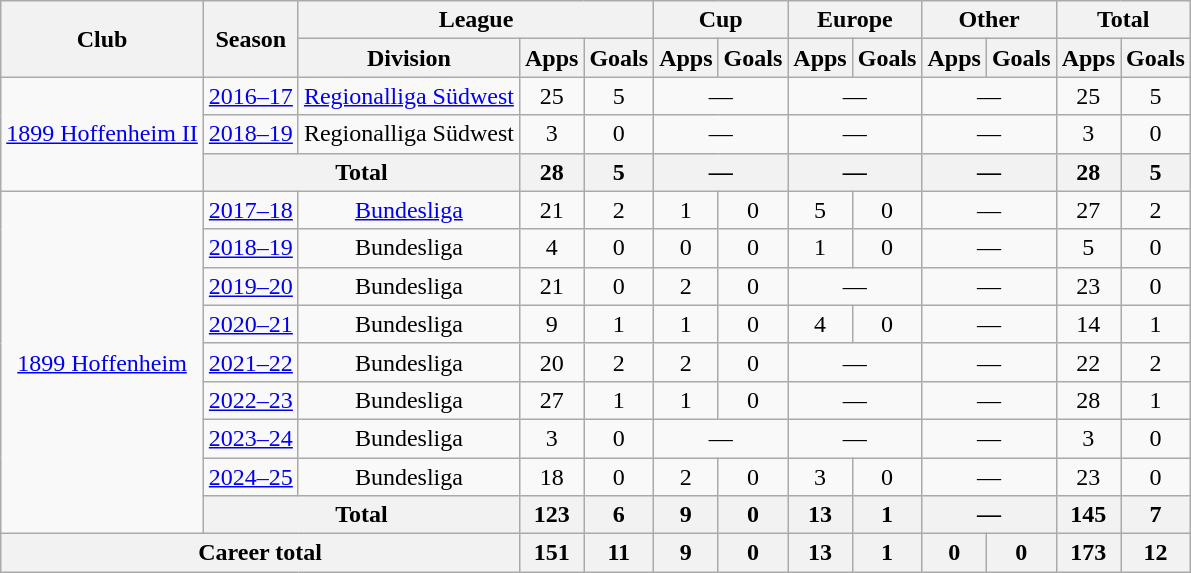<table class="wikitable" style="text-align:center">
<tr>
<th rowspan="2">Club</th>
<th rowspan="2">Season</th>
<th colspan="3">League</th>
<th colspan="2">Cup</th>
<th colspan="2">Europe</th>
<th colspan="2">Other</th>
<th colspan="2">Total</th>
</tr>
<tr>
<th>Division</th>
<th>Apps</th>
<th>Goals</th>
<th>Apps</th>
<th>Goals</th>
<th>Apps</th>
<th>Goals</th>
<th>Apps</th>
<th>Goals</th>
<th>Apps</th>
<th>Goals</th>
</tr>
<tr>
<td rowspan="3"><a href='#'>1899 Hoffenheim II</a></td>
<td><a href='#'>2016–17</a></td>
<td><a href='#'>Regionalliga Südwest</a></td>
<td>25</td>
<td>5</td>
<td colspan="2">—</td>
<td colspan="2">—</td>
<td colspan="2">—</td>
<td>25</td>
<td>5</td>
</tr>
<tr>
<td><a href='#'>2018–19</a></td>
<td>Regionalliga Südwest</td>
<td>3</td>
<td>0</td>
<td colspan="2">—</td>
<td colspan="2">—</td>
<td colspan="2">—</td>
<td>3</td>
<td>0</td>
</tr>
<tr>
<th colspan="2">Total</th>
<th>28</th>
<th>5</th>
<th colspan="2">—</th>
<th colspan="2">—</th>
<th colspan="2">—</th>
<th>28</th>
<th>5</th>
</tr>
<tr>
<td rowspan="9"><a href='#'>1899 Hoffenheim</a></td>
<td><a href='#'>2017–18</a></td>
<td><a href='#'>Bundesliga</a></td>
<td>21</td>
<td>2</td>
<td>1</td>
<td>0</td>
<td>5</td>
<td>0</td>
<td colspan="2">—</td>
<td>27</td>
<td>2</td>
</tr>
<tr>
<td><a href='#'>2018–19</a></td>
<td>Bundesliga</td>
<td>4</td>
<td>0</td>
<td>0</td>
<td>0</td>
<td>1</td>
<td>0</td>
<td colspan="2">—</td>
<td>5</td>
<td>0</td>
</tr>
<tr>
<td><a href='#'>2019–20</a></td>
<td>Bundesliga</td>
<td>21</td>
<td>0</td>
<td>2</td>
<td>0</td>
<td colspan="2">—</td>
<td colspan="2">—</td>
<td>23</td>
<td>0</td>
</tr>
<tr>
<td><a href='#'>2020–21</a></td>
<td>Bundesliga</td>
<td>9</td>
<td>1</td>
<td>1</td>
<td>0</td>
<td>4</td>
<td>0</td>
<td colspan="2">—</td>
<td>14</td>
<td>1</td>
</tr>
<tr>
<td><a href='#'>2021–22</a></td>
<td>Bundesliga</td>
<td>20</td>
<td>2</td>
<td>2</td>
<td>0</td>
<td colspan="2">—</td>
<td colspan="2">—</td>
<td>22</td>
<td>2</td>
</tr>
<tr>
<td><a href='#'>2022–23</a></td>
<td>Bundesliga</td>
<td>27</td>
<td>1</td>
<td>1</td>
<td>0</td>
<td colspan="2">—</td>
<td colspan="2">—</td>
<td>28</td>
<td>1</td>
</tr>
<tr>
<td><a href='#'>2023–24</a></td>
<td>Bundesliga</td>
<td>3</td>
<td>0</td>
<td colspan="2">—</td>
<td colspan="2">—</td>
<td colspan="2">—</td>
<td>3</td>
<td>0</td>
</tr>
<tr>
<td><a href='#'>2024–25</a></td>
<td>Bundesliga</td>
<td>18</td>
<td>0</td>
<td>2</td>
<td>0</td>
<td>3</td>
<td>0</td>
<td colspan="2">—</td>
<td>23</td>
<td>0</td>
</tr>
<tr>
<th colspan="2">Total</th>
<th>123</th>
<th>6</th>
<th>9</th>
<th>0</th>
<th>13</th>
<th>1</th>
<th colspan="2">—</th>
<th>145</th>
<th>7</th>
</tr>
<tr>
<th colspan="3">Career total</th>
<th>151</th>
<th>11</th>
<th>9</th>
<th>0</th>
<th>13</th>
<th>1</th>
<th>0</th>
<th>0</th>
<th>173</th>
<th>12</th>
</tr>
</table>
